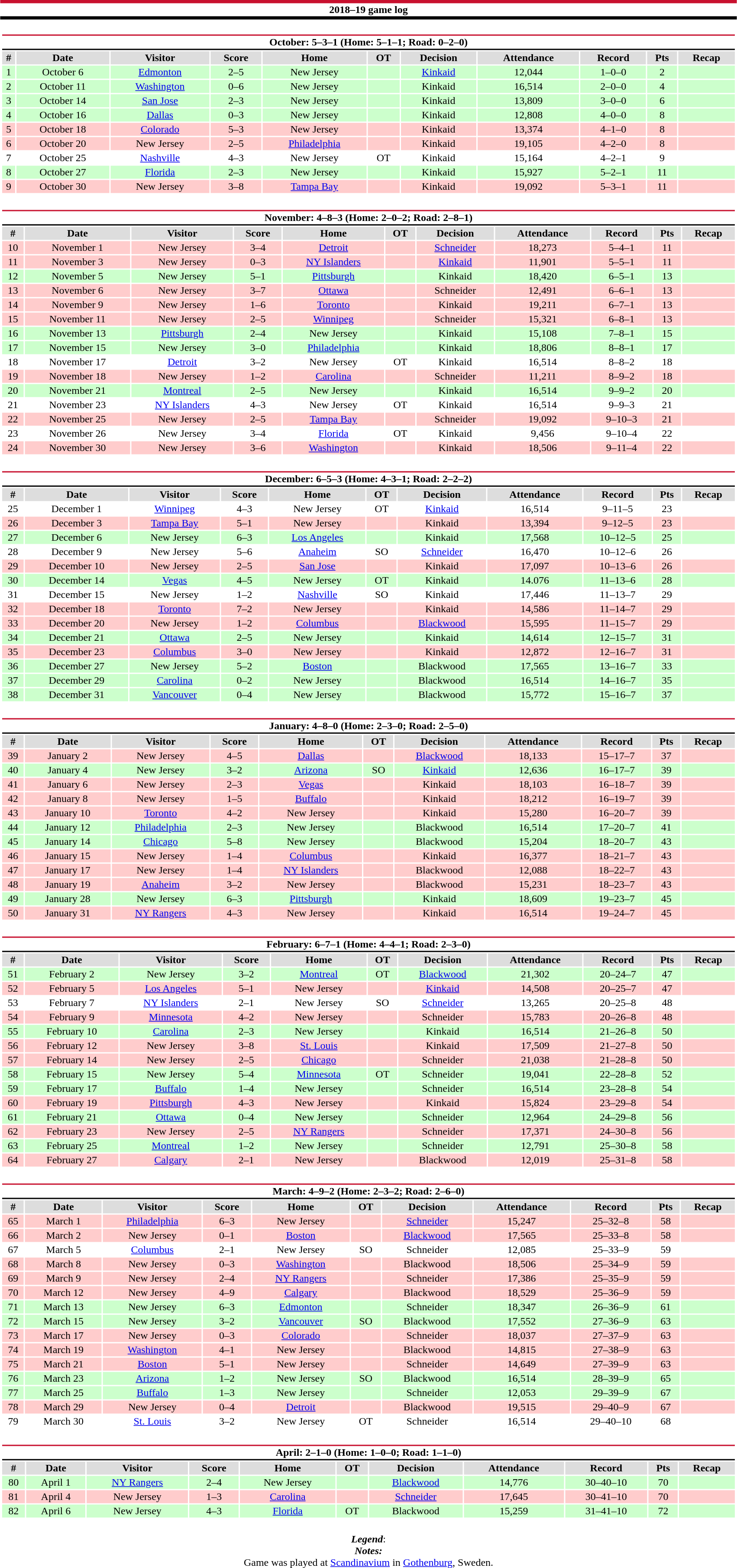<table class="toccolours" style="width:90%; clear:both; margin:1.5em auto; text-align:center;">
<tr>
<th colspan="11" style="background:#FFFFFF; border-top:#C8102E 5px solid; border-bottom:#010101 5px solid;">2018–19 game log</th>
</tr>
<tr>
<td colspan="11"><br><table class="toccolours collapsible collapsed" style="width:100%;">
<tr>
<th colspan="11" style="background:#FFFFFF; border-top:#C8102E 2px solid; border-bottom:#010101 2px solid;">October: 5–3–1 (Home: 5–1–1; Road: 0–2–0)</th>
</tr>
<tr style="background:#ddd;">
<th>#</th>
<th>Date</th>
<th>Visitor</th>
<th>Score</th>
<th>Home</th>
<th>OT</th>
<th>Decision</th>
<th>Attendance</th>
<th>Record</th>
<th>Pts</th>
<th>Recap</th>
</tr>
<tr style="background:#cfc;">
<td>1</td>
<td>October 6</td>
<td><a href='#'>Edmonton</a></td>
<td>2–5</td>
<td>New Jersey</td>
<td></td>
<td><a href='#'>Kinkaid</a></td>
<td>12,044</td>
<td>1–0–0</td>
<td>2</td>
<td></td>
</tr>
<tr style="background:#cfc;">
<td>2</td>
<td>October 11</td>
<td><a href='#'>Washington</a></td>
<td>0–6</td>
<td>New Jersey</td>
<td></td>
<td>Kinkaid</td>
<td>16,514</td>
<td>2–0–0</td>
<td>4</td>
<td></td>
</tr>
<tr style="background:#cfc;">
<td>3</td>
<td>October 14</td>
<td><a href='#'>San Jose</a></td>
<td>2–3</td>
<td>New Jersey</td>
<td></td>
<td>Kinkaid</td>
<td>13,809</td>
<td>3–0–0</td>
<td>6</td>
<td></td>
</tr>
<tr style="background:#cfc;">
<td>4</td>
<td>October 16</td>
<td><a href='#'>Dallas</a></td>
<td>0–3</td>
<td>New Jersey</td>
<td></td>
<td>Kinkaid</td>
<td>12,808</td>
<td>4–0–0</td>
<td>8</td>
<td></td>
</tr>
<tr style="background:#fcc;">
<td>5</td>
<td>October 18</td>
<td><a href='#'>Colorado</a></td>
<td>5–3</td>
<td>New Jersey</td>
<td></td>
<td>Kinkaid</td>
<td>13,374</td>
<td>4–1–0</td>
<td>8</td>
<td></td>
</tr>
<tr style="background:#fcc;">
<td>6</td>
<td>October 20</td>
<td>New Jersey</td>
<td>2–5</td>
<td><a href='#'>Philadelphia</a></td>
<td></td>
<td>Kinkaid</td>
<td>19,105</td>
<td>4–2–0</td>
<td>8</td>
<td></td>
</tr>
<tr style="background:#fff;">
<td>7</td>
<td>October 25</td>
<td><a href='#'>Nashville</a></td>
<td>4–3</td>
<td>New Jersey</td>
<td>OT</td>
<td>Kinkaid</td>
<td>15,164</td>
<td>4–2–1</td>
<td>9</td>
<td></td>
</tr>
<tr style="background:#cfc;">
<td>8</td>
<td>October 27</td>
<td><a href='#'>Florida</a></td>
<td>2–3</td>
<td>New Jersey</td>
<td></td>
<td>Kinkaid</td>
<td>15,927</td>
<td>5–2–1</td>
<td>11</td>
<td></td>
</tr>
<tr style="background:#fcc;">
<td>9</td>
<td>October 30</td>
<td>New Jersey</td>
<td>3–8</td>
<td><a href='#'>Tampa Bay</a></td>
<td></td>
<td>Kinkaid</td>
<td>19,092</td>
<td>5–3–1</td>
<td>11</td>
<td></td>
</tr>
</table>
</td>
</tr>
<tr>
<td colspan="11"><br><table class="toccolours collapsible collapsed" style="width:100%;">
<tr>
<th colspan="11" style="background:#FFFFFF; border-top:#C8102E 2px solid; border-bottom:#010101 2px solid;">November: 4–8–3 (Home: 2–0–2; Road: 2–8–1)</th>
</tr>
<tr style="background:#ddd;">
<th>#</th>
<th>Date</th>
<th>Visitor</th>
<th>Score</th>
<th>Home</th>
<th>OT</th>
<th>Decision</th>
<th>Attendance</th>
<th>Record</th>
<th>Pts</th>
<th>Recap</th>
</tr>
<tr style="background:#fcc;">
<td>10</td>
<td>November 1</td>
<td>New Jersey</td>
<td>3–4</td>
<td><a href='#'>Detroit</a></td>
<td></td>
<td><a href='#'>Schneider</a></td>
<td>18,273</td>
<td>5–4–1</td>
<td>11</td>
<td></td>
</tr>
<tr style="background:#fcc;">
<td>11</td>
<td>November 3</td>
<td>New Jersey</td>
<td>0–3</td>
<td><a href='#'>NY Islanders</a></td>
<td></td>
<td><a href='#'>Kinkaid</a></td>
<td>11,901</td>
<td>5–5–1</td>
<td>11</td>
<td></td>
</tr>
<tr style="background:#cfc;">
<td>12</td>
<td>November 5</td>
<td>New Jersey</td>
<td>5–1</td>
<td><a href='#'>Pittsburgh</a></td>
<td></td>
<td>Kinkaid</td>
<td>18,420</td>
<td>6–5–1</td>
<td>13</td>
<td></td>
</tr>
<tr style="background:#fcc;">
<td>13</td>
<td>November 6</td>
<td>New Jersey</td>
<td>3–7</td>
<td><a href='#'>Ottawa</a></td>
<td></td>
<td>Schneider</td>
<td>12,491</td>
<td>6–6–1</td>
<td>13</td>
<td></td>
</tr>
<tr style="background:#fcc;">
<td>14</td>
<td>November 9</td>
<td>New Jersey</td>
<td>1–6</td>
<td><a href='#'>Toronto</a></td>
<td></td>
<td>Kinkaid</td>
<td>19,211</td>
<td>6–7–1</td>
<td>13</td>
<td></td>
</tr>
<tr style="background:#fcc;">
<td>15</td>
<td>November 11</td>
<td>New Jersey</td>
<td>2–5</td>
<td><a href='#'>Winnipeg</a></td>
<td></td>
<td>Schneider</td>
<td>15,321</td>
<td>6–8–1</td>
<td>13</td>
<td></td>
</tr>
<tr style="background:#cfc;">
<td>16</td>
<td>November 13</td>
<td><a href='#'>Pittsburgh</a></td>
<td>2–4</td>
<td>New Jersey</td>
<td></td>
<td>Kinkaid</td>
<td>15,108</td>
<td>7–8–1</td>
<td>15</td>
<td></td>
</tr>
<tr style="background:#cfc;">
<td>17</td>
<td>November 15</td>
<td>New Jersey</td>
<td>3–0</td>
<td><a href='#'>Philadelphia</a></td>
<td></td>
<td>Kinkaid</td>
<td>18,806</td>
<td>8–8–1</td>
<td>17</td>
<td></td>
</tr>
<tr style="background:#fff;">
<td>18</td>
<td>November 17</td>
<td><a href='#'>Detroit</a></td>
<td>3–2</td>
<td>New Jersey</td>
<td>OT</td>
<td>Kinkaid</td>
<td>16,514</td>
<td>8–8–2</td>
<td>18</td>
<td></td>
</tr>
<tr style="background:#fcc;">
<td>19</td>
<td>November 18</td>
<td>New Jersey</td>
<td>1–2</td>
<td><a href='#'>Carolina</a></td>
<td></td>
<td>Schneider</td>
<td>11,211</td>
<td>8–9–2</td>
<td>18</td>
<td></td>
</tr>
<tr style="background:#cfc;">
<td>20</td>
<td>November 21</td>
<td><a href='#'>Montreal</a></td>
<td>2–5</td>
<td>New Jersey</td>
<td></td>
<td>Kinkaid</td>
<td>16,514</td>
<td>9–9–2</td>
<td>20</td>
<td></td>
</tr>
<tr style="background:#fff;">
<td>21</td>
<td>November 23</td>
<td><a href='#'>NY Islanders</a></td>
<td>4–3</td>
<td>New Jersey</td>
<td>OT</td>
<td>Kinkaid</td>
<td>16,514</td>
<td>9–9–3</td>
<td>21</td>
<td></td>
</tr>
<tr style="background:#fcc;">
<td>22</td>
<td>November 25</td>
<td>New Jersey</td>
<td>2–5</td>
<td><a href='#'>Tampa Bay</a></td>
<td></td>
<td>Schneider</td>
<td>19,092</td>
<td>9–10–3</td>
<td>21</td>
<td></td>
</tr>
<tr style="background:#fff;">
<td>23</td>
<td>November 26</td>
<td>New Jersey</td>
<td>3–4</td>
<td><a href='#'>Florida</a></td>
<td>OT</td>
<td>Kinkaid</td>
<td>9,456</td>
<td>9–10–4</td>
<td>22</td>
<td></td>
</tr>
<tr style="background:#fcc;">
<td>24</td>
<td>November 30</td>
<td>New Jersey</td>
<td>3–6</td>
<td><a href='#'>Washington</a></td>
<td></td>
<td>Kinkaid</td>
<td>18,506</td>
<td>9–11–4</td>
<td>22</td>
<td></td>
</tr>
</table>
</td>
</tr>
<tr>
<td colspan="11"><br><table class="toccolours collapsible collapsed" style="width:100%;">
<tr>
<th colspan="11" style="background:#FFFFFF; border-top:#C8102E 2px solid; border-bottom:#010101 2px solid;">December: 6–5–3 (Home: 4–3–1; Road: 2–2–2)</th>
</tr>
<tr style="background:#ddd;">
<th>#</th>
<th>Date</th>
<th>Visitor</th>
<th>Score</th>
<th>Home</th>
<th>OT</th>
<th>Decision</th>
<th>Attendance</th>
<th>Record</th>
<th>Pts</th>
<th>Recap</th>
</tr>
<tr style="background:#fff;">
<td>25</td>
<td>December 1</td>
<td><a href='#'>Winnipeg</a></td>
<td>4–3</td>
<td>New Jersey</td>
<td>OT</td>
<td><a href='#'>Kinkaid</a></td>
<td>16,514</td>
<td>9–11–5</td>
<td>23</td>
<td></td>
</tr>
<tr style="background:#fcc;">
<td>26</td>
<td>December 3</td>
<td><a href='#'>Tampa Bay</a></td>
<td>5–1</td>
<td>New Jersey</td>
<td></td>
<td>Kinkaid</td>
<td>13,394</td>
<td>9–12–5</td>
<td>23</td>
<td></td>
</tr>
<tr style="background:#cfc;">
<td>27</td>
<td>December 6</td>
<td>New Jersey</td>
<td>6–3</td>
<td><a href='#'>Los Angeles</a></td>
<td></td>
<td>Kinkaid</td>
<td>17,568</td>
<td>10–12–5</td>
<td>25</td>
<td></td>
</tr>
<tr style="background:#fff;">
<td>28</td>
<td>December 9</td>
<td>New Jersey</td>
<td>5–6</td>
<td><a href='#'>Anaheim</a></td>
<td>SO</td>
<td><a href='#'>Schneider</a></td>
<td>16,470</td>
<td>10–12–6</td>
<td>26</td>
<td></td>
</tr>
<tr style="background:#fcc;">
<td>29</td>
<td>December 10</td>
<td>New Jersey</td>
<td>2–5</td>
<td><a href='#'>San Jose</a></td>
<td></td>
<td>Kinkaid</td>
<td>17,097</td>
<td>10–13–6</td>
<td>26</td>
<td></td>
</tr>
<tr style="background:#cfc;">
<td>30</td>
<td>December 14</td>
<td><a href='#'>Vegas</a></td>
<td>4–5</td>
<td>New Jersey</td>
<td>OT</td>
<td>Kinkaid</td>
<td>14.076</td>
<td>11–13–6</td>
<td>28</td>
<td></td>
</tr>
<tr style="background:#fff;">
<td>31</td>
<td>December 15</td>
<td>New Jersey</td>
<td>1–2</td>
<td><a href='#'>Nashville</a></td>
<td>SO</td>
<td>Kinkaid</td>
<td>17,446</td>
<td>11–13–7</td>
<td>29</td>
<td></td>
</tr>
<tr style="background:#fcc;">
<td>32</td>
<td>December 18</td>
<td><a href='#'>Toronto</a></td>
<td>7–2</td>
<td>New Jersey</td>
<td></td>
<td>Kinkaid</td>
<td>14,586</td>
<td>11–14–7</td>
<td>29</td>
<td></td>
</tr>
<tr style="background:#fcc;">
<td>33</td>
<td>December 20</td>
<td>New Jersey</td>
<td>1–2</td>
<td><a href='#'>Columbus</a></td>
<td></td>
<td><a href='#'>Blackwood</a></td>
<td>15,595</td>
<td>11–15–7</td>
<td>29</td>
<td></td>
</tr>
<tr style="background:#cfc;">
<td>34</td>
<td>December 21</td>
<td><a href='#'>Ottawa</a></td>
<td>2–5</td>
<td>New Jersey</td>
<td></td>
<td>Kinkaid</td>
<td>14,614</td>
<td>12–15–7</td>
<td>31</td>
<td></td>
</tr>
<tr style="background:#fcc;">
<td>35</td>
<td>December 23</td>
<td><a href='#'>Columbus</a></td>
<td>3–0</td>
<td>New Jersey</td>
<td></td>
<td>Kinkaid</td>
<td>12,872</td>
<td>12–16–7</td>
<td>31</td>
<td></td>
</tr>
<tr style="background:#cfc;">
<td>36</td>
<td>December 27</td>
<td>New Jersey</td>
<td>5–2</td>
<td><a href='#'>Boston</a></td>
<td></td>
<td>Blackwood</td>
<td>17,565</td>
<td>13–16–7</td>
<td>33</td>
<td></td>
</tr>
<tr style="background:#cfc;">
<td>37</td>
<td>December 29</td>
<td><a href='#'>Carolina</a></td>
<td>0–2</td>
<td>New Jersey</td>
<td></td>
<td>Blackwood</td>
<td>16,514</td>
<td>14–16–7</td>
<td>35</td>
<td></td>
</tr>
<tr style="background:#cfc;">
<td>38</td>
<td>December 31</td>
<td><a href='#'>Vancouver</a></td>
<td>0–4</td>
<td>New Jersey</td>
<td></td>
<td>Blackwood</td>
<td>15,772</td>
<td>15–16–7</td>
<td>37</td>
<td></td>
</tr>
</table>
</td>
</tr>
<tr>
<td colspan="11"><br><table class="toccolours collapsible collapsed" style="width:100%;">
<tr>
<th colspan="11" style="background:#FFFFFF; border-top:#C8102E 2px solid; border-bottom:#010101 2px solid;">January: 4–8–0 (Home: 2–3–0; Road: 2–5–0)</th>
</tr>
<tr style="background:#ddd;">
<th>#</th>
<th>Date</th>
<th>Visitor</th>
<th>Score</th>
<th>Home</th>
<th>OT</th>
<th>Decision</th>
<th>Attendance</th>
<th>Record</th>
<th>Pts</th>
<th>Recap</th>
</tr>
<tr style="background:#fcc;">
<td>39</td>
<td>January 2</td>
<td>New Jersey</td>
<td>4–5</td>
<td><a href='#'>Dallas</a></td>
<td></td>
<td><a href='#'>Blackwood</a></td>
<td>18,133</td>
<td>15–17–7</td>
<td>37</td>
<td></td>
</tr>
<tr style="background:#cfc;">
<td>40</td>
<td>January 4</td>
<td>New Jersey</td>
<td>3–2</td>
<td><a href='#'>Arizona</a></td>
<td>SO</td>
<td><a href='#'>Kinkaid</a></td>
<td>12,636</td>
<td>16–17–7</td>
<td>39</td>
<td></td>
</tr>
<tr style="background:#fcc;">
<td>41</td>
<td>January 6</td>
<td>New Jersey</td>
<td>2–3</td>
<td><a href='#'>Vegas</a></td>
<td></td>
<td>Kinkaid</td>
<td>18,103</td>
<td>16–18–7</td>
<td>39</td>
<td></td>
</tr>
<tr style="background:#fcc;">
<td>42</td>
<td>January 8</td>
<td>New Jersey</td>
<td>1–5</td>
<td><a href='#'>Buffalo</a></td>
<td></td>
<td>Kinkaid</td>
<td>18,212</td>
<td>16–19–7</td>
<td>39</td>
<td></td>
</tr>
<tr style="background:#fcc;">
<td>43</td>
<td>January 10</td>
<td><a href='#'>Toronto</a></td>
<td>4–2</td>
<td>New Jersey</td>
<td></td>
<td>Kinkaid</td>
<td>15,280</td>
<td>16–20–7</td>
<td>39</td>
<td></td>
</tr>
<tr style="background:#cfc;">
<td>44</td>
<td>January 12</td>
<td><a href='#'>Philadelphia</a></td>
<td>2–3</td>
<td>New Jersey</td>
<td></td>
<td>Blackwood</td>
<td>16,514</td>
<td>17–20–7</td>
<td>41</td>
<td></td>
</tr>
<tr style="background:#cfc;">
<td>45</td>
<td>January 14</td>
<td><a href='#'>Chicago</a></td>
<td>5–8</td>
<td>New Jersey</td>
<td></td>
<td>Blackwood</td>
<td>15,204</td>
<td>18–20–7</td>
<td>43</td>
<td></td>
</tr>
<tr style="background:#fcc;">
<td>46</td>
<td>January 15</td>
<td>New Jersey</td>
<td>1–4</td>
<td><a href='#'>Columbus</a></td>
<td></td>
<td>Kinkaid</td>
<td>16,377</td>
<td>18–21–7</td>
<td>43</td>
<td></td>
</tr>
<tr style="background:#fcc;">
<td>47</td>
<td>January 17</td>
<td>New Jersey</td>
<td>1–4</td>
<td><a href='#'>NY Islanders</a></td>
<td></td>
<td>Blackwood</td>
<td>12,088</td>
<td>18–22–7</td>
<td>43</td>
<td></td>
</tr>
<tr style="background:#fcc;">
<td>48</td>
<td>January 19</td>
<td><a href='#'>Anaheim</a></td>
<td>3–2</td>
<td>New Jersey</td>
<td></td>
<td>Blackwood</td>
<td>15,231</td>
<td>18–23–7</td>
<td>43</td>
<td></td>
</tr>
<tr style="background:#cfc;">
<td>49</td>
<td>January 28</td>
<td>New Jersey</td>
<td>6–3</td>
<td><a href='#'>Pittsburgh</a></td>
<td></td>
<td>Kinkaid</td>
<td>18,609</td>
<td>19–23–7</td>
<td>45</td>
<td></td>
</tr>
<tr style="background:#fcc;">
<td>50</td>
<td>January 31</td>
<td><a href='#'>NY Rangers</a></td>
<td>4–3</td>
<td>New Jersey</td>
<td></td>
<td>Kinkaid</td>
<td>16,514</td>
<td>19–24–7</td>
<td>45</td>
<td></td>
</tr>
</table>
</td>
</tr>
<tr>
<td colspan="11"><br><table class="toccolours collapsible collapsed" style="width:100%;">
<tr>
<th colspan="11" style="background:#FFFFFF; border-top:#C8102E 2px solid; border-bottom:#010101 2px solid;">February: 6–7–1 (Home: 4–4–1; Road: 2–3–0)</th>
</tr>
<tr style="background:#ddd;">
<th>#</th>
<th>Date</th>
<th>Visitor</th>
<th>Score</th>
<th>Home</th>
<th>OT</th>
<th>Decision</th>
<th>Attendance</th>
<th>Record</th>
<th>Pts</th>
<th>Recap</th>
</tr>
<tr style="background:#cfc;">
<td>51</td>
<td>February 2</td>
<td>New Jersey</td>
<td>3–2</td>
<td><a href='#'>Montreal</a></td>
<td>OT</td>
<td><a href='#'>Blackwood</a></td>
<td>21,302</td>
<td>20–24–7</td>
<td>47</td>
<td></td>
</tr>
<tr style="background:#fcc;">
<td>52</td>
<td>February 5</td>
<td><a href='#'>Los Angeles</a></td>
<td>5–1</td>
<td>New Jersey</td>
<td></td>
<td><a href='#'>Kinkaid</a></td>
<td>14,508</td>
<td>20–25–7</td>
<td>47</td>
<td></td>
</tr>
<tr style="background:#fff;">
<td>53</td>
<td>February 7</td>
<td><a href='#'>NY Islanders</a></td>
<td>2–1</td>
<td>New Jersey</td>
<td>SO</td>
<td><a href='#'>Schneider</a></td>
<td>13,265</td>
<td>20–25–8</td>
<td>48</td>
<td></td>
</tr>
<tr style="background:#fcc;">
<td>54</td>
<td>February 9</td>
<td><a href='#'>Minnesota</a></td>
<td>4–2</td>
<td>New Jersey</td>
<td></td>
<td>Schneider</td>
<td>15,783</td>
<td>20–26–8</td>
<td>48</td>
<td></td>
</tr>
<tr style="background:#cfc;">
<td>55</td>
<td>February 10</td>
<td><a href='#'>Carolina</a></td>
<td>2–3</td>
<td>New Jersey</td>
<td></td>
<td>Kinkaid</td>
<td>16,514</td>
<td>21–26–8</td>
<td>50</td>
<td></td>
</tr>
<tr style="background:#fcc;">
<td>56</td>
<td>February 12</td>
<td>New Jersey</td>
<td>3–8</td>
<td><a href='#'>St. Louis</a></td>
<td></td>
<td>Kinkaid</td>
<td>17,509</td>
<td>21–27–8</td>
<td>50</td>
<td></td>
</tr>
<tr style="background:#fcc;">
<td>57</td>
<td>February 14</td>
<td>New Jersey</td>
<td>2–5</td>
<td><a href='#'>Chicago</a></td>
<td></td>
<td>Schneider</td>
<td>21,038</td>
<td>21–28–8</td>
<td>50</td>
<td></td>
</tr>
<tr style="background:#cfc;">
<td>58</td>
<td>February 15</td>
<td>New Jersey</td>
<td>5–4</td>
<td><a href='#'>Minnesota</a></td>
<td>OT</td>
<td>Schneider</td>
<td>19,041</td>
<td>22–28–8</td>
<td>52</td>
<td></td>
</tr>
<tr style="background:#cfc;">
<td>59</td>
<td>February 17</td>
<td><a href='#'>Buffalo</a></td>
<td>1–4</td>
<td>New Jersey</td>
<td></td>
<td>Schneider</td>
<td>16,514</td>
<td>23–28–8</td>
<td>54</td>
<td></td>
</tr>
<tr style="background:#fcc;">
<td>60</td>
<td>February 19</td>
<td><a href='#'>Pittsburgh</a></td>
<td>4–3</td>
<td>New Jersey</td>
<td></td>
<td>Kinkaid</td>
<td>15,824</td>
<td>23–29–8</td>
<td>54</td>
<td></td>
</tr>
<tr style="background:#cfc;">
<td>61</td>
<td>February 21</td>
<td><a href='#'>Ottawa</a></td>
<td>0–4</td>
<td>New Jersey</td>
<td></td>
<td>Schneider</td>
<td>12,964</td>
<td>24–29–8</td>
<td>56</td>
<td></td>
</tr>
<tr style="background:#fcc;">
<td>62</td>
<td>February 23</td>
<td>New Jersey</td>
<td>2–5</td>
<td><a href='#'>NY Rangers</a></td>
<td></td>
<td>Schneider</td>
<td>17,371</td>
<td>24–30–8</td>
<td>56</td>
<td></td>
</tr>
<tr style="background:#cfc;">
<td>63</td>
<td>February 25</td>
<td><a href='#'>Montreal</a></td>
<td>1–2</td>
<td>New Jersey</td>
<td></td>
<td>Schneider</td>
<td>12,791</td>
<td>25–30–8</td>
<td>58</td>
<td></td>
</tr>
<tr style="background:#fcc;">
<td>64</td>
<td>February 27</td>
<td><a href='#'>Calgary</a></td>
<td>2–1</td>
<td>New Jersey</td>
<td></td>
<td>Blackwood</td>
<td>12,019</td>
<td>25–31–8</td>
<td>58</td>
<td></td>
</tr>
</table>
</td>
</tr>
<tr>
<td colspan="11"><br><table class="toccolours collapsible collapsed" style="width:100%;">
<tr>
<th colspan="11" style="background:#FFFFFF; border-top:#C8102E 2px solid; border-bottom:#010101 2px solid;">March: 4–9–2 (Home: 2–3–2; Road: 2–6–0)</th>
</tr>
<tr style="background:#ddd;">
<th>#</th>
<th>Date</th>
<th>Visitor</th>
<th>Score</th>
<th>Home</th>
<th>OT</th>
<th>Decision</th>
<th>Attendance</th>
<th>Record</th>
<th>Pts</th>
<th>Recap</th>
</tr>
<tr style="background:#fcc;">
<td>65</td>
<td>March 1</td>
<td><a href='#'>Philadelphia</a></td>
<td>6–3</td>
<td>New Jersey</td>
<td></td>
<td><a href='#'>Schneider</a></td>
<td>15,247</td>
<td>25–32–8</td>
<td>58</td>
<td></td>
</tr>
<tr style="background:#fcc;">
<td>66</td>
<td>March 2</td>
<td>New Jersey</td>
<td>0–1</td>
<td><a href='#'>Boston</a></td>
<td></td>
<td><a href='#'>Blackwood</a></td>
<td>17,565</td>
<td>25–33–8</td>
<td>58</td>
<td></td>
</tr>
<tr style="background:#fff;">
<td>67</td>
<td>March 5</td>
<td><a href='#'>Columbus</a></td>
<td>2–1</td>
<td>New Jersey</td>
<td>SO</td>
<td>Schneider</td>
<td>12,085</td>
<td>25–33–9</td>
<td>59</td>
<td></td>
</tr>
<tr style="background:#fcc;">
<td>68</td>
<td>March 8</td>
<td>New Jersey</td>
<td>0–3</td>
<td><a href='#'>Washington</a></td>
<td></td>
<td>Blackwood</td>
<td>18,506</td>
<td>25–34–9</td>
<td>59</td>
<td></td>
</tr>
<tr style="background:#fcc;">
<td>69</td>
<td>March 9</td>
<td>New Jersey</td>
<td>2–4</td>
<td><a href='#'>NY Rangers</a></td>
<td></td>
<td>Schneider</td>
<td>17,386</td>
<td>25–35–9</td>
<td>59</td>
<td></td>
</tr>
<tr style="background:#fcc;">
<td>70</td>
<td>March 12</td>
<td>New Jersey</td>
<td>4–9</td>
<td><a href='#'>Calgary</a></td>
<td></td>
<td>Blackwood</td>
<td>18,529</td>
<td>25–36–9</td>
<td>59</td>
<td></td>
</tr>
<tr style="background:#cfc;">
<td>71</td>
<td>March 13</td>
<td>New Jersey</td>
<td>6–3</td>
<td><a href='#'>Edmonton</a></td>
<td></td>
<td>Schneider</td>
<td>18,347</td>
<td>26–36–9</td>
<td>61</td>
<td></td>
</tr>
<tr style="background:#cfc;">
<td>72</td>
<td>March 15</td>
<td>New Jersey</td>
<td>3–2</td>
<td><a href='#'>Vancouver</a></td>
<td>SO</td>
<td>Blackwood</td>
<td>17,552</td>
<td>27–36–9</td>
<td>63</td>
<td></td>
</tr>
<tr style="background:#fcc;">
<td>73</td>
<td>March 17</td>
<td>New Jersey</td>
<td>0–3</td>
<td><a href='#'>Colorado</a></td>
<td></td>
<td>Schneider</td>
<td>18,037</td>
<td>27–37–9</td>
<td>63</td>
<td></td>
</tr>
<tr style="background:#fcc;">
<td>74</td>
<td>March 19</td>
<td><a href='#'>Washington</a></td>
<td>4–1</td>
<td>New Jersey</td>
<td></td>
<td>Blackwood</td>
<td>14,815</td>
<td>27–38–9</td>
<td>63</td>
<td></td>
</tr>
<tr style="background:#fcc;">
<td>75</td>
<td>March 21</td>
<td><a href='#'>Boston</a></td>
<td>5–1</td>
<td>New Jersey</td>
<td></td>
<td>Schneider</td>
<td>14,649</td>
<td>27–39–9</td>
<td>63</td>
<td></td>
</tr>
<tr style="background:#cfc;">
<td>76</td>
<td>March 23</td>
<td><a href='#'>Arizona</a></td>
<td>1–2</td>
<td>New Jersey</td>
<td>SO</td>
<td>Blackwood</td>
<td>16,514</td>
<td>28–39–9</td>
<td>65</td>
<td></td>
</tr>
<tr style="background:#cfc;">
<td>77</td>
<td>March 25</td>
<td><a href='#'>Buffalo</a></td>
<td>1–3</td>
<td>New Jersey</td>
<td></td>
<td>Schneider</td>
<td>12,053</td>
<td>29–39–9</td>
<td>67</td>
<td></td>
</tr>
<tr style="background:#fcc;">
<td>78</td>
<td>March 29</td>
<td>New Jersey</td>
<td>0–4</td>
<td><a href='#'>Detroit</a></td>
<td></td>
<td>Blackwood</td>
<td>19,515</td>
<td>29–40–9</td>
<td>67</td>
<td></td>
</tr>
<tr style="background:#fff;">
<td>79</td>
<td>March 30</td>
<td><a href='#'>St. Louis</a></td>
<td>3–2</td>
<td>New Jersey</td>
<td>OT</td>
<td>Schneider</td>
<td>16,514</td>
<td>29–40–10</td>
<td>68</td>
<td></td>
</tr>
</table>
</td>
</tr>
<tr>
<td colspan="11"><br><table class="toccolours collapsible collapsed" style="width:100%;">
<tr>
<th colspan="11" style="background:#FFFFFF; border-top:#C8102E 2px solid; border-bottom:#010101 2px solid;">April: 2–1–0 (Home: 1–0–0; Road: 1–1–0)</th>
</tr>
<tr style="background:#ddd;">
<th>#</th>
<th>Date</th>
<th>Visitor</th>
<th>Score</th>
<th>Home</th>
<th>OT</th>
<th>Decision</th>
<th>Attendance</th>
<th>Record</th>
<th>Pts</th>
<th>Recap</th>
</tr>
<tr style="background:#cfc;">
<td>80</td>
<td>April 1</td>
<td><a href='#'>NY Rangers</a></td>
<td>2–4</td>
<td>New Jersey</td>
<td></td>
<td><a href='#'>Blackwood</a></td>
<td>14,776</td>
<td>30–40–10</td>
<td>70</td>
<td></td>
</tr>
<tr style="background:#fcc;">
<td>81</td>
<td>April 4</td>
<td>New Jersey</td>
<td>1–3</td>
<td><a href='#'>Carolina</a></td>
<td></td>
<td><a href='#'>Schneider</a></td>
<td>17,645</td>
<td>30–41–10</td>
<td>70</td>
<td></td>
</tr>
<tr style="background:#cfc;">
<td>82</td>
<td>April 6</td>
<td>New Jersey</td>
<td>4–3</td>
<td><a href='#'>Florida</a></td>
<td>OT</td>
<td>Blackwood</td>
<td>15,259</td>
<td>31–41–10</td>
<td>72</td>
<td></td>
</tr>
</table>
</td>
</tr>
<tr>
<td colspan="11" style="text-align:center;"><br><strong><em>Legend</em></strong>:



<br><strong><em>Notes:</em></strong><br>
Game was played at <a href='#'>Scandinavium</a> in <a href='#'>Gothenburg</a>, Sweden.</td>
</tr>
</table>
